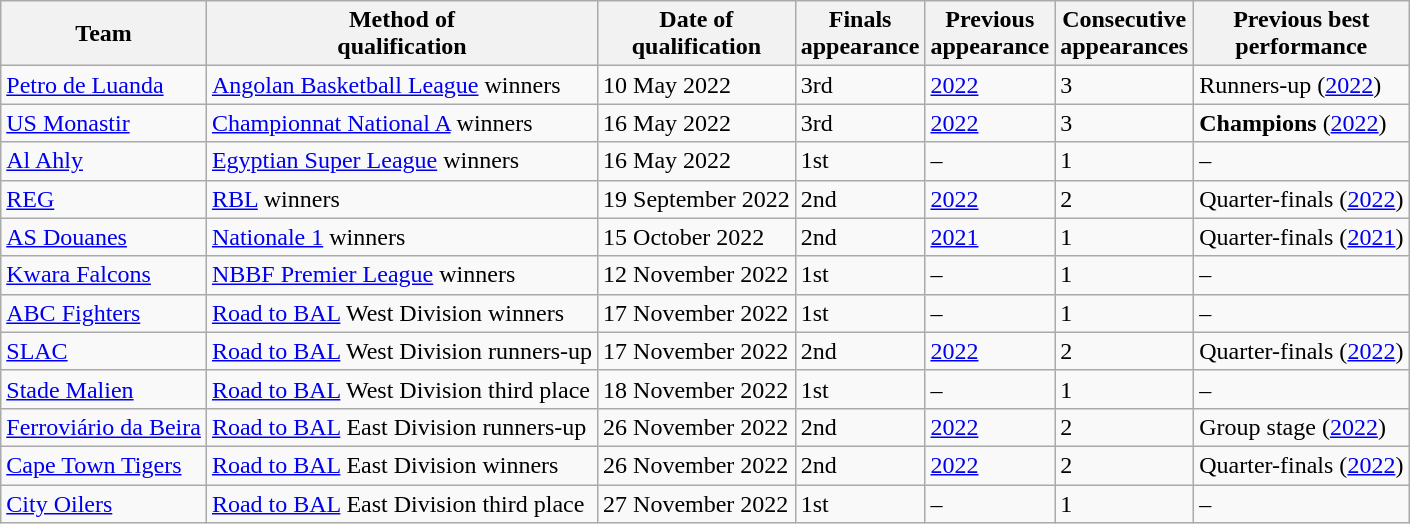<table class="wikitable sortable">
<tr>
<th>Team</th>
<th data-sort-type="text">Method of<br>qualification</th>
<th data-sort-type="date">Date of<br>qualification</th>
<th>Finals<br>appearance</th>
<th>Previous<br>appearance</th>
<th>Consecutive<br>appearances</th>
<th data-sort-type="number">Previous best<br>performance</th>
</tr>
<tr>
<td> <a href='#'>Petro de Luanda</a></td>
<td data-sort-value="a"><a href='#'>Angolan Basketball League</a> winners</td>
<td>10 May 2022</td>
<td>3rd</td>
<td><a href='#'>2022</a></td>
<td>3</td>
<td data-sort-value="1">Runners-up (<a href='#'>2022</a>)</td>
</tr>
<tr>
<td> <a href='#'>US Monastir</a></td>
<td data-sort-value="a"><a href='#'>Championnat National A</a> winners</td>
<td>16 May 2022</td>
<td>3rd</td>
<td><a href='#'>2022</a></td>
<td>3</td>
<td data-sort-value="2"><strong>Champions</strong> (<a href='#'>2022</a>)</td>
</tr>
<tr>
<td> <a href='#'>Al Ahly</a></td>
<td data-sort-value="a"><a href='#'>Egyptian Super League</a> winners</td>
<td>16 May 2022</td>
<td>1st</td>
<td>–</td>
<td>1</td>
<td data-sort-value="3">–</td>
</tr>
<tr>
<td> <a href='#'>REG</a></td>
<td><a href='#'>RBL</a> winners</td>
<td>19 September 2022</td>
<td>2nd</td>
<td><a href='#'>2022</a></td>
<td>2</td>
<td>Quarter-finals (<a href='#'>2022</a>)</td>
</tr>
<tr>
<td><em></em> <a href='#'>AS Douanes</a></td>
<td><a href='#'>Nationale 1</a> winners</td>
<td>15 October 2022</td>
<td>2nd</td>
<td><a href='#'>2021</a></td>
<td>1</td>
<td>Quarter-finals (<a href='#'>2021</a>)</td>
</tr>
<tr>
<td><em></em> <a href='#'>Kwara Falcons</a></td>
<td><a href='#'>NBBF Premier League</a> winners</td>
<td>12 November 2022</td>
<td>1st</td>
<td>–</td>
<td>1</td>
<td>–</td>
</tr>
<tr>
<td> <a href='#'>ABC Fighters</a></td>
<td><a href='#'>Road to BAL</a> West Division winners</td>
<td>17 November 2022</td>
<td>1st</td>
<td>–</td>
<td>1</td>
<td>–</td>
</tr>
<tr>
<td> <a href='#'>SLAC</a></td>
<td><a href='#'>Road to BAL</a> West Division runners-up</td>
<td>17 November 2022</td>
<td>2nd</td>
<td><a href='#'>2022</a></td>
<td>2</td>
<td>Quarter-finals (<a href='#'>2022</a>)</td>
</tr>
<tr>
<td> <a href='#'>Stade Malien</a></td>
<td><a href='#'>Road to BAL</a> West Division third place</td>
<td>18 November 2022</td>
<td>1st</td>
<td>–</td>
<td>1</td>
<td>–</td>
</tr>
<tr>
<td> <a href='#'>Ferroviário da Beira</a></td>
<td><a href='#'>Road to BAL</a> East Division runners-up</td>
<td>26 November 2022</td>
<td>2nd</td>
<td><a href='#'>2022</a></td>
<td>2</td>
<td>Group stage (<a href='#'>2022</a>)</td>
</tr>
<tr>
<td> <a href='#'>Cape Town Tigers</a></td>
<td><a href='#'>Road to BAL</a> East Division winners</td>
<td>26 November 2022</td>
<td>2nd</td>
<td><a href='#'>2022</a></td>
<td>2</td>
<td>Quarter-finals (<a href='#'>2022</a>)</td>
</tr>
<tr>
<td> <a href='#'>City Oilers</a></td>
<td><a href='#'>Road to BAL</a> East Division third place</td>
<td>27 November 2022</td>
<td>1st</td>
<td>–</td>
<td>1</td>
<td>–</td>
</tr>
</table>
